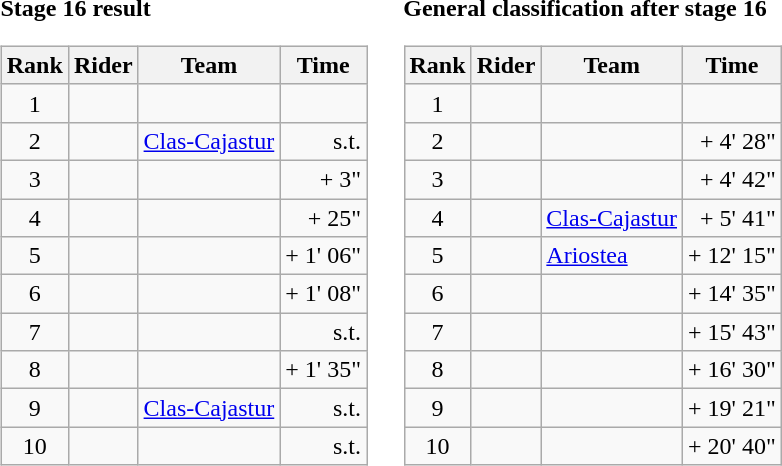<table>
<tr>
<td><strong>Stage 16 result</strong><br><table class="wikitable">
<tr>
<th scope="col">Rank</th>
<th scope="col">Rider</th>
<th scope="col">Team</th>
<th scope="col">Time</th>
</tr>
<tr>
<td style="text-align:center;">1</td>
<td></td>
<td></td>
<td style="text-align:right;"></td>
</tr>
<tr>
<td style="text-align:center;">2</td>
<td></td>
<td><a href='#'>Clas-Cajastur</a></td>
<td style="text-align:right;">s.t.</td>
</tr>
<tr>
<td style="text-align:center;">3</td>
<td> </td>
<td></td>
<td style="text-align:right;">+ 3"</td>
</tr>
<tr>
<td style="text-align:center;">4</td>
<td></td>
<td></td>
<td style="text-align:right;">+ 25"</td>
</tr>
<tr>
<td style="text-align:center;">5</td>
<td></td>
<td></td>
<td style="text-align:right;">+ 1' 06"</td>
</tr>
<tr>
<td style="text-align:center;">6</td>
<td></td>
<td></td>
<td style="text-align:right;">+ 1' 08"</td>
</tr>
<tr>
<td style="text-align:center;">7</td>
<td></td>
<td></td>
<td style="text-align:right;">s.t.</td>
</tr>
<tr>
<td style="text-align:center;">8</td>
<td></td>
<td></td>
<td style="text-align:right;">+ 1' 35"</td>
</tr>
<tr>
<td style="text-align:center;">9</td>
<td></td>
<td><a href='#'>Clas-Cajastur</a></td>
<td style="text-align:right;">s.t.</td>
</tr>
<tr>
<td style="text-align:center;">10</td>
<td></td>
<td></td>
<td style="text-align:right;">s.t.</td>
</tr>
</table>
</td>
<td></td>
<td><strong>General classification after stage 16</strong><br><table class="wikitable">
<tr>
<th scope="col">Rank</th>
<th scope="col">Rider</th>
<th scope="col">Team</th>
<th scope="col">Time</th>
</tr>
<tr>
<td style="text-align:center;">1</td>
<td> </td>
<td></td>
<td style="text-align:right;"></td>
</tr>
<tr>
<td style="text-align:center;">2</td>
<td></td>
<td></td>
<td style="text-align:right;">+ 4' 28"</td>
</tr>
<tr>
<td style="text-align:center;">3</td>
<td></td>
<td></td>
<td style="text-align:right;">+ 4' 42"</td>
</tr>
<tr>
<td style="text-align:center;">4</td>
<td></td>
<td><a href='#'>Clas-Cajastur</a></td>
<td style="text-align:right;">+ 5' 41"</td>
</tr>
<tr>
<td style="text-align:center;">5</td>
<td></td>
<td><a href='#'>Ariostea</a></td>
<td style="text-align:right;">+ 12' 15"</td>
</tr>
<tr>
<td style="text-align:center;">6</td>
<td></td>
<td></td>
<td style="text-align:right;">+ 14' 35"</td>
</tr>
<tr>
<td style="text-align:center;">7</td>
<td></td>
<td></td>
<td style="text-align:right;">+ 15' 43"</td>
</tr>
<tr>
<td style="text-align:center;">8</td>
<td></td>
<td></td>
<td style="text-align:right;">+ 16' 30"</td>
</tr>
<tr>
<td style="text-align:center;">9</td>
<td></td>
<td></td>
<td style="text-align:right;">+ 19' 21"</td>
</tr>
<tr>
<td style="text-align:center;">10</td>
<td></td>
<td></td>
<td style="text-align:right;">+ 20' 40"</td>
</tr>
</table>
</td>
</tr>
</table>
